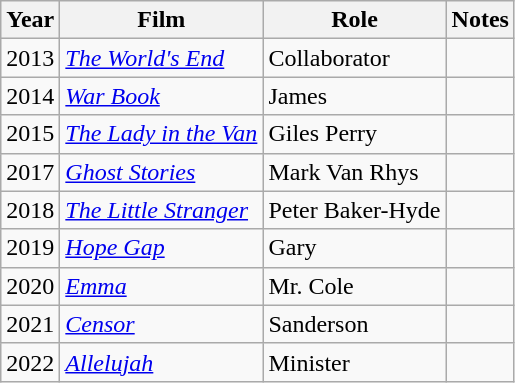<table class="wikitable">
<tr>
<th>Year</th>
<th>Film</th>
<th>Role</th>
<th>Notes</th>
</tr>
<tr>
<td>2013</td>
<td><em><a href='#'>The World's End</a></em></td>
<td>Collaborator</td>
<td></td>
</tr>
<tr>
<td>2014</td>
<td><em><a href='#'>War Book</a></em></td>
<td>James</td>
<td></td>
</tr>
<tr>
<td>2015</td>
<td><em><a href='#'>The Lady in the Van</a></em></td>
<td>Giles Perry</td>
<td></td>
</tr>
<tr>
<td>2017</td>
<td><em><a href='#'>Ghost Stories</a></em></td>
<td>Mark Van Rhys</td>
<td></td>
</tr>
<tr>
<td>2018</td>
<td><em><a href='#'>The Little Stranger</a></em></td>
<td>Peter Baker-Hyde</td>
<td></td>
</tr>
<tr>
<td>2019</td>
<td><em><a href='#'>Hope Gap</a></em></td>
<td>Gary</td>
<td></td>
</tr>
<tr>
<td>2020</td>
<td><em><a href='#'>Emma</a></em></td>
<td>Mr. Cole</td>
<td></td>
</tr>
<tr>
<td>2021</td>
<td><em><a href='#'>Censor</a></em></td>
<td>Sanderson</td>
<td></td>
</tr>
<tr>
<td>2022</td>
<td><em><a href='#'>Allelujah</a></em></td>
<td>Minister</td>
<td></td>
</tr>
</table>
